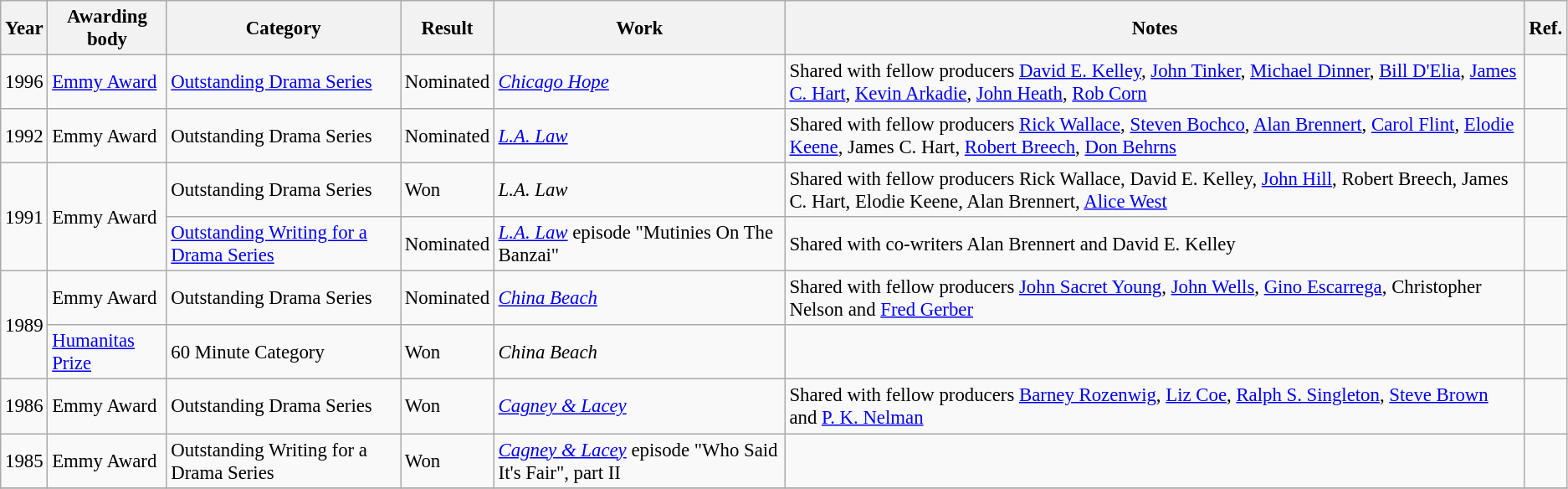<table class="wikitable" style="font-size: 95%;">
<tr>
<th>Year</th>
<th>Awarding body</th>
<th>Category</th>
<th>Result</th>
<th>Work</th>
<th>Notes</th>
<th>Ref.</th>
</tr>
<tr>
<td>1996</td>
<td><a href='#'>Emmy Award</a></td>
<td><a href='#'>Outstanding Drama Series</a></td>
<td>Nominated</td>
<td><em><a href='#'>Chicago Hope</a></em></td>
<td>Shared with fellow producers <a href='#'>David E. Kelley</a>, <a href='#'>John Tinker</a>, <a href='#'>Michael Dinner</a>, <a href='#'>Bill D'Elia</a>, <a href='#'>James C. Hart</a>, <a href='#'>Kevin Arkadie</a>, <a href='#'>John Heath</a>, <a href='#'>Rob Corn</a></td>
<td></td>
</tr>
<tr>
<td>1992</td>
<td>Emmy Award</td>
<td>Outstanding Drama Series</td>
<td>Nominated</td>
<td><em><a href='#'>L.A. Law</a></em></td>
<td>Shared with fellow producers <a href='#'>Rick Wallace</a>, <a href='#'>Steven Bochco</a>, <a href='#'>Alan Brennert</a>, <a href='#'>Carol Flint</a>, <a href='#'>Elodie Keene</a>, James C. Hart, <a href='#'>Robert Breech</a>, <a href='#'>Don Behrns</a></td>
<td></td>
</tr>
<tr>
<td rowspan=2>1991</td>
<td rowspan=2>Emmy Award</td>
<td>Outstanding Drama Series</td>
<td>Won</td>
<td><em>L.A. Law</em></td>
<td>Shared with fellow producers Rick Wallace, David E. Kelley, <a href='#'>John Hill</a>, Robert Breech, James C. Hart, Elodie Keene, Alan Brennert, <a href='#'>Alice West</a></td>
<td></td>
</tr>
<tr>
<td><a href='#'>Outstanding Writing for a Drama Series</a></td>
<td>Nominated</td>
<td><em><a href='#'>L.A. Law</a></em> episode "Mutinies On The Banzai"</td>
<td>Shared with co-writers Alan Brennert and David E. Kelley</td>
<td></td>
</tr>
<tr>
<td rowspan=2>1989</td>
<td>Emmy Award</td>
<td>Outstanding Drama Series</td>
<td>Nominated</td>
<td><em><a href='#'>China Beach</a></em></td>
<td>Shared with fellow producers <a href='#'>John Sacret Young</a>, <a href='#'>John Wells</a>, <a href='#'>Gino Escarrega</a>, Christopher Nelson and <a href='#'>Fred Gerber</a></td>
<td></td>
</tr>
<tr>
<td><a href='#'>Humanitas Prize</a></td>
<td>60 Minute Category</td>
<td>Won</td>
<td><em>China Beach</em></td>
<td></td>
<td></td>
</tr>
<tr>
<td>1986</td>
<td>Emmy Award</td>
<td>Outstanding Drama Series</td>
<td>Won</td>
<td><em><a href='#'>Cagney & Lacey</a></em></td>
<td>Shared with fellow producers <a href='#'>Barney Rozenwig</a>, <a href='#'>Liz Coe</a>, <a href='#'>Ralph S. Singleton</a>, <a href='#'>Steve Brown</a> and <a href='#'>P. K. Nelman</a></td>
<td></td>
</tr>
<tr>
<td>1985</td>
<td>Emmy Award</td>
<td>Outstanding Writing for a Drama Series</td>
<td>Won</td>
<td><em><a href='#'>Cagney & Lacey</a></em> episode "Who Said It's Fair", part II</td>
<td></td>
<td></td>
</tr>
<tr>
</tr>
</table>
